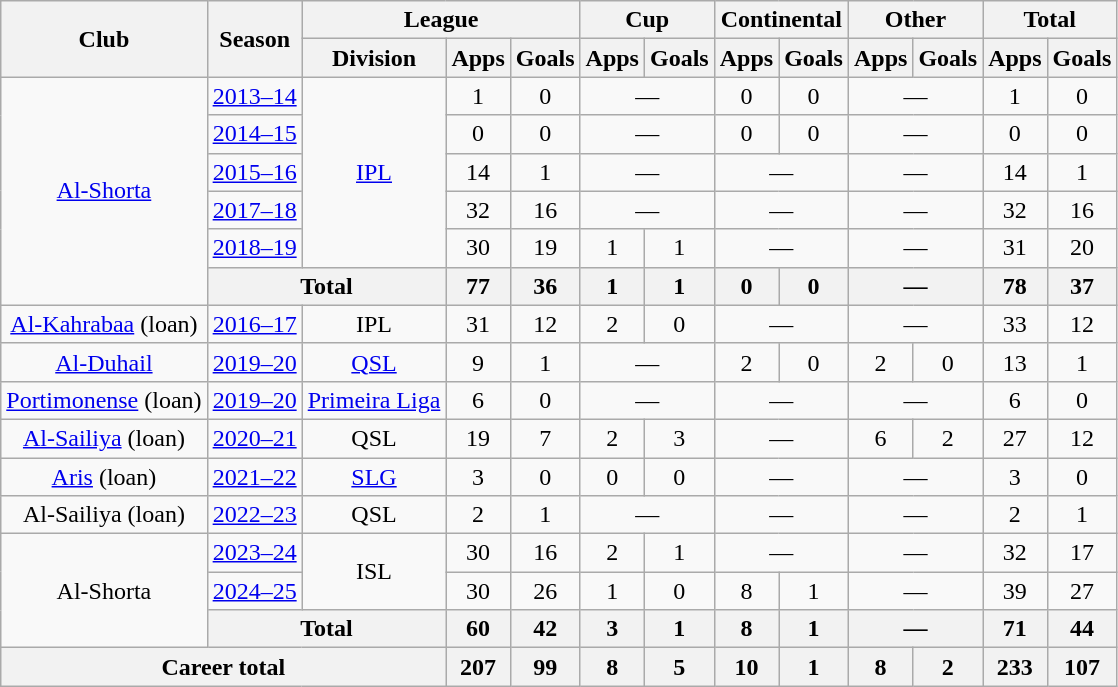<table class="wikitable" style="text-align:center">
<tr>
<th rowspan="2">Club</th>
<th rowspan="2">Season</th>
<th colspan="3">League</th>
<th colspan="2">Cup</th>
<th colspan="2">Continental</th>
<th colspan="2">Other</th>
<th colspan="2">Total</th>
</tr>
<tr>
<th>Division</th>
<th>Apps</th>
<th>Goals</th>
<th>Apps</th>
<th>Goals</th>
<th>Apps</th>
<th>Goals</th>
<th>Apps</th>
<th>Goals</th>
<th>Apps</th>
<th>Goals</th>
</tr>
<tr>
<td rowspan="6"><a href='#'>Al-Shorta</a></td>
<td><a href='#'>2013–14</a></td>
<td rowspan="5"><a href='#'>IPL</a></td>
<td>1</td>
<td>0</td>
<td colspan="2">—</td>
<td>0</td>
<td>0</td>
<td colspan="2">—</td>
<td>1</td>
<td>0</td>
</tr>
<tr>
<td><a href='#'>2014–15</a></td>
<td>0</td>
<td>0</td>
<td colspan="2">—</td>
<td>0</td>
<td>0</td>
<td colspan="2">—</td>
<td>0</td>
<td>0</td>
</tr>
<tr>
<td><a href='#'>2015–16</a></td>
<td>14</td>
<td>1</td>
<td colspan="2">—</td>
<td colspan="2">—</td>
<td colspan="2">—</td>
<td>14</td>
<td>1</td>
</tr>
<tr>
<td><a href='#'>2017–18</a></td>
<td>32</td>
<td>16</td>
<td colspan="2">—</td>
<td colspan="2">—</td>
<td colspan="2">—</td>
<td>32</td>
<td>16</td>
</tr>
<tr>
<td><a href='#'>2018–19</a></td>
<td>30</td>
<td>19</td>
<td>1</td>
<td>1</td>
<td colspan="2">—</td>
<td colspan="2">—</td>
<td>31</td>
<td>20</td>
</tr>
<tr>
<th colspan="2">Total</th>
<th>77</th>
<th>36</th>
<th>1</th>
<th>1</th>
<th>0</th>
<th>0</th>
<th colspan="2">—</th>
<th>78</th>
<th>37</th>
</tr>
<tr>
<td><a href='#'>Al-Kahrabaa</a> (loan)</td>
<td><a href='#'>2016–17</a></td>
<td>IPL</td>
<td>31</td>
<td>12</td>
<td>2</td>
<td>0</td>
<td colspan="2">—</td>
<td colspan="2">—</td>
<td>33</td>
<td>12</td>
</tr>
<tr>
<td><a href='#'>Al-Duhail</a></td>
<td><a href='#'>2019–20</a></td>
<td><a href='#'>QSL</a></td>
<td>9</td>
<td>1</td>
<td colspan="2">—</td>
<td>2</td>
<td>0</td>
<td>2</td>
<td>0</td>
<td>13</td>
<td>1</td>
</tr>
<tr>
<td><a href='#'>Portimonense</a> (loan)</td>
<td><a href='#'>2019–20</a></td>
<td><a href='#'>Primeira Liga</a></td>
<td>6</td>
<td>0</td>
<td colspan="2">—</td>
<td colspan="2">—</td>
<td colspan="2">—</td>
<td>6</td>
<td>0</td>
</tr>
<tr>
<td><a href='#'>Al-Sailiya</a> (loan)</td>
<td><a href='#'>2020–21</a></td>
<td>QSL</td>
<td>19</td>
<td>7</td>
<td>2</td>
<td>3</td>
<td colspan="2">—</td>
<td>6</td>
<td>2</td>
<td>27</td>
<td>12</td>
</tr>
<tr>
<td><a href='#'>Aris</a> (loan)</td>
<td><a href='#'>2021–22</a></td>
<td><a href='#'>SLG</a></td>
<td>3</td>
<td>0</td>
<td>0</td>
<td>0</td>
<td colspan="2">—</td>
<td colspan="2">—</td>
<td>3</td>
<td>0</td>
</tr>
<tr>
<td>Al-Sailiya (loan)</td>
<td><a href='#'>2022–23</a></td>
<td>QSL</td>
<td>2</td>
<td>1</td>
<td colspan="2">—</td>
<td colspan="2">—</td>
<td colspan="2">—</td>
<td>2</td>
<td>1</td>
</tr>
<tr>
<td rowspan="3">Al-Shorta</td>
<td><a href='#'>2023–24</a></td>
<td rowspan="2">ISL</td>
<td>30</td>
<td>16</td>
<td>2</td>
<td>1</td>
<td colspan="2">—</td>
<td colspan="2">—</td>
<td>32</td>
<td>17</td>
</tr>
<tr>
<td><a href='#'>2024–25</a></td>
<td>30</td>
<td>26</td>
<td>1</td>
<td>0</td>
<td>8</td>
<td>1</td>
<td colspan="2">—</td>
<td>39</td>
<td>27</td>
</tr>
<tr>
<th colspan="2">Total</th>
<th>60</th>
<th>42</th>
<th>3</th>
<th>1</th>
<th>8</th>
<th>1</th>
<th colspan="2">—</th>
<th>71</th>
<th>44</th>
</tr>
<tr>
<th colspan="3">Career total</th>
<th>207</th>
<th>99</th>
<th>8</th>
<th>5</th>
<th>10</th>
<th>1</th>
<th>8</th>
<th>2</th>
<th>233</th>
<th>107</th>
</tr>
</table>
